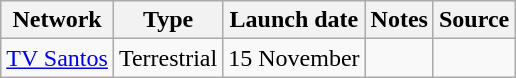<table class="wikitable sortable">
<tr>
<th>Network</th>
<th>Type</th>
<th>Launch date</th>
<th>Notes</th>
<th>Source</th>
</tr>
<tr>
<td><a href='#'>TV Santos</a></td>
<td>Terrestrial</td>
<td>15 November</td>
<td></td>
<td></td>
</tr>
</table>
